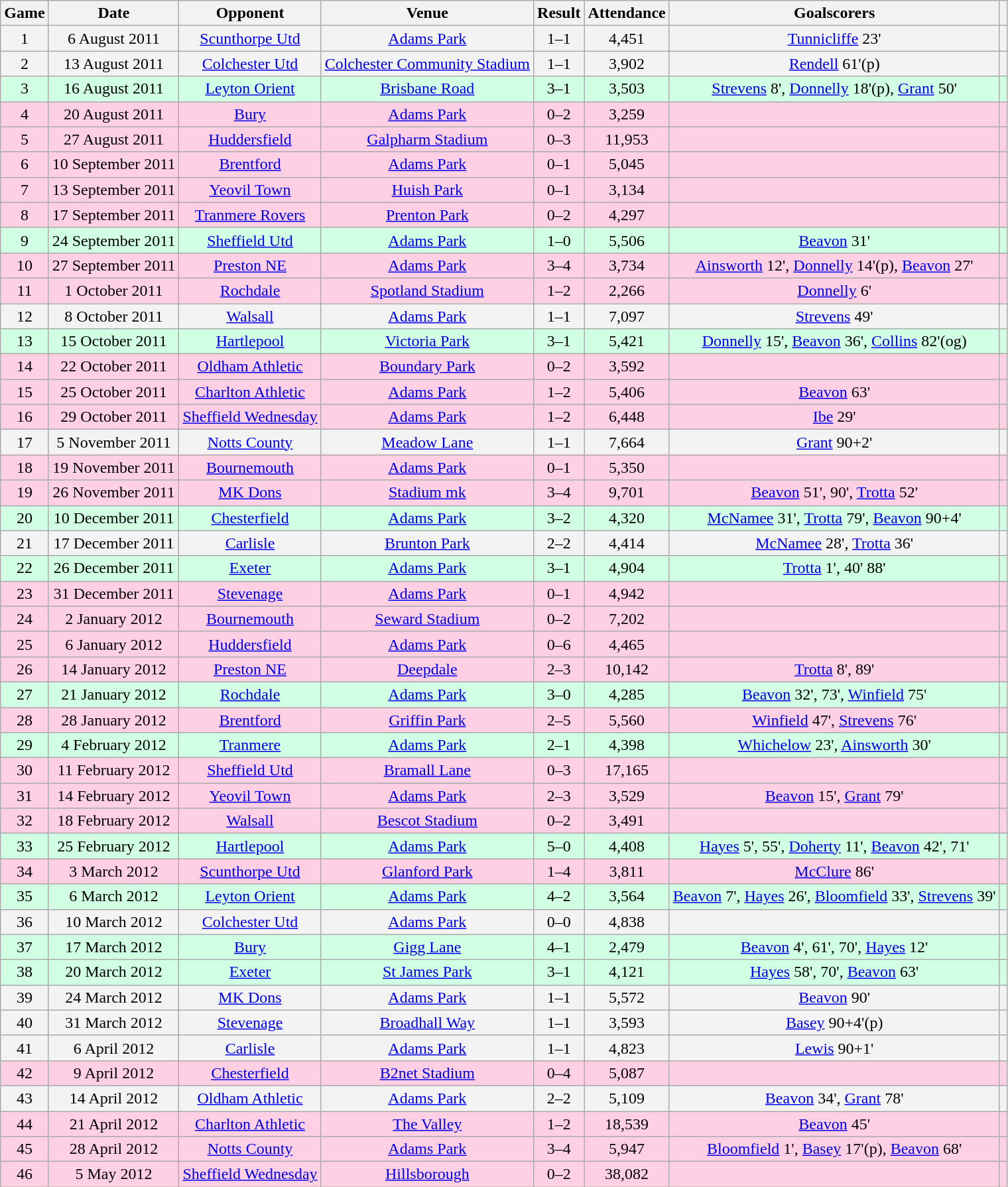<table class="wikitable" style="text-align:center;">
<tr>
<th>Game</th>
<th>Date</th>
<th>Opponent</th>
<th>Venue</th>
<th>Result</th>
<th>Attendance</th>
<th>Goalscorers</th>
<th></th>
</tr>
<tr style="background:#f3f3f3;">
<td>1</td>
<td>6 August 2011</td>
<td><a href='#'>Scunthorpe Utd</a></td>
<td><a href='#'>Adams Park</a></td>
<td>1–1</td>
<td>4,451</td>
<td><a href='#'>Tunnicliffe</a> 23'</td>
<td></td>
</tr>
<tr style="background:#f3f3f3;">
<td>2</td>
<td>13 August 2011</td>
<td><a href='#'>Colchester Utd</a></td>
<td><a href='#'>Colchester Community Stadium</a></td>
<td>1–1</td>
<td>3,902</td>
<td><a href='#'>Rendell</a> 61'(p)</td>
<td></td>
</tr>
<tr style="background:#d0ffe3;">
<td>3</td>
<td>16 August 2011</td>
<td><a href='#'>Leyton Orient</a></td>
<td><a href='#'>Brisbane Road</a></td>
<td>3–1</td>
<td>3,503</td>
<td><a href='#'>Strevens</a> 8', <a href='#'>Donnelly</a> 18'(p), <a href='#'>Grant</a> 50'</td>
<td></td>
</tr>
<tr style="background:#ffd0e3;">
<td>4</td>
<td>20 August 2011</td>
<td><a href='#'>Bury</a></td>
<td><a href='#'>Adams Park</a></td>
<td>0–2</td>
<td>3,259</td>
<td></td>
<td></td>
</tr>
<tr style="background:#ffd0e3;">
<td>5</td>
<td>27 August 2011</td>
<td><a href='#'>Huddersfield</a></td>
<td><a href='#'>Galpharm Stadium</a></td>
<td>0–3</td>
<td>11,953</td>
<td></td>
<td></td>
</tr>
<tr style="background:#ffd0e3;">
<td>6</td>
<td>10 September 2011</td>
<td><a href='#'>Brentford</a></td>
<td><a href='#'>Adams Park</a></td>
<td>0–1</td>
<td>5,045</td>
<td></td>
<td></td>
</tr>
<tr style="background:#ffd0e3;">
<td>7</td>
<td>13 September 2011</td>
<td><a href='#'>Yeovil Town</a></td>
<td><a href='#'>Huish Park</a></td>
<td>0–1</td>
<td>3,134</td>
<td></td>
<td></td>
</tr>
<tr style="background:#ffd0e3;">
<td>8</td>
<td>17 September 2011</td>
<td><a href='#'>Tranmere Rovers</a></td>
<td><a href='#'>Prenton Park</a></td>
<td>0–2</td>
<td>4,297</td>
<td></td>
<td></td>
</tr>
<tr style="background:#d0ffe3;">
<td>9</td>
<td>24 September 2011</td>
<td><a href='#'>Sheffield Utd</a></td>
<td><a href='#'>Adams Park</a></td>
<td>1–0</td>
<td>5,506</td>
<td><a href='#'>Beavon</a> 31'</td>
<td></td>
</tr>
<tr style="background:#ffd0e3;">
<td>10</td>
<td>27 September 2011</td>
<td><a href='#'>Preston NE</a></td>
<td><a href='#'>Adams Park</a></td>
<td>3–4</td>
<td>3,734</td>
<td><a href='#'>Ainsworth</a> 12', <a href='#'>Donnelly</a> 14'(p), <a href='#'>Beavon</a> 27'</td>
<td></td>
</tr>
<tr style="background:#ffd0e3;">
<td>11</td>
<td>1 October 2011</td>
<td><a href='#'>Rochdale</a></td>
<td><a href='#'>Spotland Stadium</a></td>
<td>1–2</td>
<td>2,266</td>
<td><a href='#'>Donnelly</a> 6'</td>
<td></td>
</tr>
<tr style="background:#f3f3f3;">
<td>12</td>
<td>8 October 2011</td>
<td><a href='#'>Walsall</a></td>
<td><a href='#'>Adams Park</a></td>
<td>1–1</td>
<td>7,097</td>
<td><a href='#'>Strevens</a> 49'</td>
<td></td>
</tr>
<tr style="background:#d0ffe3;">
<td>13</td>
<td>15 October 2011</td>
<td><a href='#'>Hartlepool</a></td>
<td><a href='#'>Victoria Park</a></td>
<td>3–1</td>
<td>5,421</td>
<td><a href='#'>Donnelly</a> 15', <a href='#'>Beavon</a> 36', <a href='#'>Collins</a> 82'(og)</td>
<td></td>
</tr>
<tr style="background:#ffd0e3;">
<td>14</td>
<td>22 October 2011</td>
<td><a href='#'>Oldham Athletic</a></td>
<td><a href='#'>Boundary Park</a></td>
<td>0–2</td>
<td>3,592</td>
<td></td>
<td></td>
</tr>
<tr style="background:#ffd0e3;">
<td>15</td>
<td>25 October 2011</td>
<td><a href='#'>Charlton Athletic</a></td>
<td><a href='#'>Adams Park</a></td>
<td>1–2</td>
<td>5,406</td>
<td><a href='#'>Beavon</a> 63'</td>
<td></td>
</tr>
<tr style="background:#ffd0e3;">
<td>16</td>
<td>29 October 2011</td>
<td><a href='#'>Sheffield Wednesday</a></td>
<td><a href='#'>Adams Park</a></td>
<td>1–2</td>
<td>6,448</td>
<td><a href='#'>Ibe</a> 29'</td>
<td></td>
</tr>
<tr style="background: #f3f3f3;">
<td>17</td>
<td>5 November 2011</td>
<td><a href='#'>Notts County</a></td>
<td><a href='#'>Meadow Lane</a></td>
<td>1–1</td>
<td>7,664</td>
<td><a href='#'>Grant</a> 90+2'</td>
<td></td>
</tr>
<tr style="background: #ffd0e3;">
<td>18</td>
<td>19 November 2011</td>
<td><a href='#'>Bournemouth</a></td>
<td><a href='#'>Adams Park</a></td>
<td>0–1</td>
<td>5,350</td>
<td></td>
<td></td>
</tr>
<tr style="background: #ffd0e3;">
<td>19</td>
<td>26 November 2011</td>
<td><a href='#'>MK Dons</a></td>
<td><a href='#'>Stadium mk</a></td>
<td>3–4</td>
<td>9,701</td>
<td><a href='#'>Beavon</a> 51', 90', <a href='#'>Trotta</a> 52'</td>
<td></td>
</tr>
<tr style="background: #d0ffe3;">
<td>20</td>
<td>10 December 2011</td>
<td><a href='#'>Chesterfield</a></td>
<td><a href='#'>Adams Park</a></td>
<td>3–2</td>
<td>4,320</td>
<td><a href='#'>McNamee</a> 31', <a href='#'>Trotta</a> 79', <a href='#'>Beavon</a> 90+4'</td>
<td></td>
</tr>
<tr style="background: #f3f3f3;">
<td>21</td>
<td>17 December 2011</td>
<td><a href='#'>Carlisle</a></td>
<td><a href='#'>Brunton Park</a></td>
<td>2–2</td>
<td>4,414</td>
<td><a href='#'>McNamee</a> 28', <a href='#'>Trotta</a> 36'</td>
<td></td>
</tr>
<tr style="background: #d0ffe3;">
<td>22</td>
<td>26 December 2011</td>
<td><a href='#'>Exeter</a></td>
<td><a href='#'>Adams Park</a></td>
<td>3–1</td>
<td>4,904</td>
<td><a href='#'>Trotta</a> 1', 40' 88'</td>
<td></td>
</tr>
<tr style="background: #ffd0e3;">
<td>23</td>
<td>31 December 2011</td>
<td><a href='#'>Stevenage</a></td>
<td><a href='#'>Adams Park</a></td>
<td>0–1</td>
<td>4,942</td>
<td></td>
<td></td>
</tr>
<tr style="background: #ffd0e3;">
<td>24</td>
<td>2 January 2012</td>
<td><a href='#'>Bournemouth</a></td>
<td><a href='#'>Seward Stadium</a></td>
<td>0–2</td>
<td>7,202</td>
<td></td>
<td></td>
</tr>
<tr style="background: #ffd0e3;">
<td>25</td>
<td>6 January 2012</td>
<td><a href='#'>Huddersfield</a></td>
<td><a href='#'>Adams Park</a></td>
<td>0–6</td>
<td>4,465</td>
<td></td>
<td></td>
</tr>
<tr style="background: #ffd0e3;">
<td>26</td>
<td>14 January 2012</td>
<td><a href='#'>Preston NE</a></td>
<td><a href='#'>Deepdale</a></td>
<td>2–3</td>
<td>10,142</td>
<td><a href='#'>Trotta</a> 8', 89'</td>
<td></td>
</tr>
<tr style="background: #d0ffe3;">
<td>27</td>
<td>21 January 2012</td>
<td><a href='#'>Rochdale</a></td>
<td><a href='#'>Adams Park</a></td>
<td>3–0</td>
<td>4,285</td>
<td><a href='#'>Beavon</a> 32', 73', <a href='#'>Winfield</a> 75'</td>
<td></td>
</tr>
<tr style="background: #ffd0e3;">
<td>28</td>
<td>28 January 2012</td>
<td><a href='#'>Brentford</a></td>
<td><a href='#'>Griffin Park</a></td>
<td>2–5</td>
<td>5,560</td>
<td><a href='#'>Winfield</a> 47', <a href='#'>Strevens</a> 76'</td>
<td></td>
</tr>
<tr style="background: #d0ffe3;">
<td>29</td>
<td>4 February 2012</td>
<td><a href='#'>Tranmere</a></td>
<td><a href='#'>Adams Park</a></td>
<td>2–1</td>
<td>4,398</td>
<td><a href='#'>Whichelow</a> 23', <a href='#'>Ainsworth</a> 30'</td>
<td></td>
</tr>
<tr style="background: #ffd0e3;">
<td>30</td>
<td>11 February 2012</td>
<td><a href='#'>Sheffield Utd</a></td>
<td><a href='#'>Bramall Lane</a></td>
<td>0–3</td>
<td>17,165</td>
<td></td>
<td></td>
</tr>
<tr style="background: #ffd0e3;">
<td>31</td>
<td>14 February 2012</td>
<td><a href='#'>Yeovil Town</a></td>
<td><a href='#'>Adams Park</a></td>
<td>2–3</td>
<td>3,529</td>
<td><a href='#'>Beavon</a> 15', <a href='#'>Grant</a> 79'</td>
<td></td>
</tr>
<tr style="background: #ffd0e3;">
<td>32</td>
<td>18 February 2012</td>
<td><a href='#'>Walsall</a></td>
<td><a href='#'>Bescot Stadium</a></td>
<td>0–2</td>
<td>3,491</td>
<td></td>
<td></td>
</tr>
<tr style="background: #d0ffe3;">
<td>33</td>
<td>25 February 2012</td>
<td><a href='#'>Hartlepool</a></td>
<td><a href='#'>Adams Park</a></td>
<td>5–0</td>
<td>4,408</td>
<td><a href='#'>Hayes</a> 5', 55', <a href='#'>Doherty</a> 11', <a href='#'>Beavon</a> 42', 71'</td>
<td></td>
</tr>
<tr style="background: #ffd0e3;">
<td>34</td>
<td>3 March 2012</td>
<td><a href='#'>Scunthorpe Utd</a></td>
<td><a href='#'>Glanford Park</a></td>
<td>1–4</td>
<td>3,811</td>
<td><a href='#'>McClure</a> 86'</td>
<td></td>
</tr>
<tr style="background: #d0ffe3;">
<td>35</td>
<td>6 March 2012</td>
<td><a href='#'>Leyton Orient</a></td>
<td><a href='#'>Adams Park</a></td>
<td>4–2</td>
<td>3,564</td>
<td><a href='#'>Beavon</a> 7', <a href='#'>Hayes</a> 26', <a href='#'>Bloomfield</a> 33', <a href='#'>Strevens</a> 39'</td>
<td></td>
</tr>
<tr style="background: #f3f3f3;">
<td>36</td>
<td>10 March 2012</td>
<td><a href='#'>Colchester Utd</a></td>
<td><a href='#'>Adams Park</a></td>
<td>0–0</td>
<td>4,838</td>
<td></td>
<td></td>
</tr>
<tr style="background: #d0ffe3;">
<td>37</td>
<td>17 March 2012</td>
<td><a href='#'>Bury</a></td>
<td><a href='#'>Gigg Lane</a></td>
<td>4–1</td>
<td>2,479</td>
<td><a href='#'>Beavon</a> 4', 61', 70', <a href='#'>Hayes</a> 12'</td>
<td></td>
</tr>
<tr style="background: #d0ffe3;">
<td>38</td>
<td>20 March 2012</td>
<td><a href='#'>Exeter</a></td>
<td><a href='#'>St James Park</a></td>
<td>3–1</td>
<td>4,121</td>
<td><a href='#'>Hayes</a> 58', 70', <a href='#'>Beavon</a> 63'</td>
<td></td>
</tr>
<tr style="background: #f3f3f3;">
<td>39</td>
<td>24 March 2012</td>
<td><a href='#'>MK Dons</a></td>
<td><a href='#'>Adams Park</a></td>
<td>1–1</td>
<td>5,572</td>
<td><a href='#'>Beavon</a> 90'</td>
<td></td>
</tr>
<tr style="background: #f3f3f3;">
<td>40</td>
<td>31 March 2012</td>
<td><a href='#'>Stevenage</a></td>
<td><a href='#'>Broadhall Way</a></td>
<td>1–1</td>
<td>3,593</td>
<td><a href='#'>Basey</a> 90+4'(p)</td>
<td></td>
</tr>
<tr style="background: #f3f3f3;">
<td>41</td>
<td>6 April 2012</td>
<td><a href='#'>Carlisle</a></td>
<td><a href='#'>Adams Park</a></td>
<td>1–1</td>
<td>4,823</td>
<td><a href='#'>Lewis</a> 90+1'</td>
<td></td>
</tr>
<tr style="background: #ffd0e3;">
<td>42</td>
<td>9 April 2012</td>
<td><a href='#'>Chesterfield</a></td>
<td><a href='#'>B2net Stadium</a></td>
<td>0–4</td>
<td>5,087</td>
<td></td>
<td></td>
</tr>
<tr style="background: #f3f3f3;">
<td>43</td>
<td>14 April 2012</td>
<td><a href='#'>Oldham Athletic</a></td>
<td><a href='#'>Adams Park</a></td>
<td>2–2</td>
<td>5,109</td>
<td><a href='#'>Beavon</a> 34', <a href='#'>Grant</a> 78'</td>
<td></td>
</tr>
<tr style="background: #ffd0e3;">
<td>44</td>
<td>21 April 2012</td>
<td><a href='#'>Charlton Athletic</a></td>
<td><a href='#'>The Valley</a></td>
<td>1–2</td>
<td>18,539</td>
<td><a href='#'>Beavon</a> 45'</td>
<td></td>
</tr>
<tr style="background: #ffd0e3;">
<td>45</td>
<td>28 April 2012</td>
<td><a href='#'>Notts County</a></td>
<td><a href='#'>Adams Park</a></td>
<td>3–4</td>
<td>5,947</td>
<td><a href='#'>Bloomfield</a> 1', <a href='#'>Basey</a> 17'(p), <a href='#'>Beavon</a> 68'</td>
<td></td>
</tr>
<tr style="background: #ffd0e3;">
<td>46</td>
<td>5 May 2012</td>
<td><a href='#'>Sheffield Wednesday</a></td>
<td><a href='#'>Hillsborough</a></td>
<td>0–2</td>
<td>38,082</td>
<td></td>
<td></td>
</tr>
</table>
